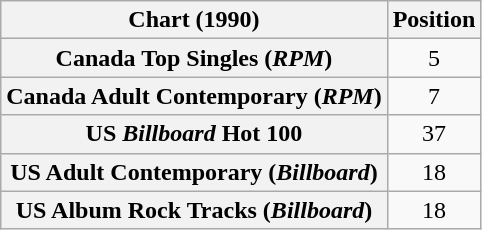<table class="wikitable sortable plainrowheaders" style="text-align:center">
<tr>
<th>Chart (1990)</th>
<th>Position</th>
</tr>
<tr>
<th scope="row">Canada Top Singles (<em>RPM</em>)</th>
<td>5</td>
</tr>
<tr>
<th scope="row">Canada Adult Contemporary (<em>RPM</em>)</th>
<td>7</td>
</tr>
<tr>
<th scope="row">US <em>Billboard</em> Hot 100</th>
<td>37</td>
</tr>
<tr>
<th scope="row">US Adult Contemporary (<em>Billboard</em>)</th>
<td>18</td>
</tr>
<tr>
<th scope="row">US Album Rock Tracks (<em>Billboard</em>)</th>
<td>18</td>
</tr>
</table>
